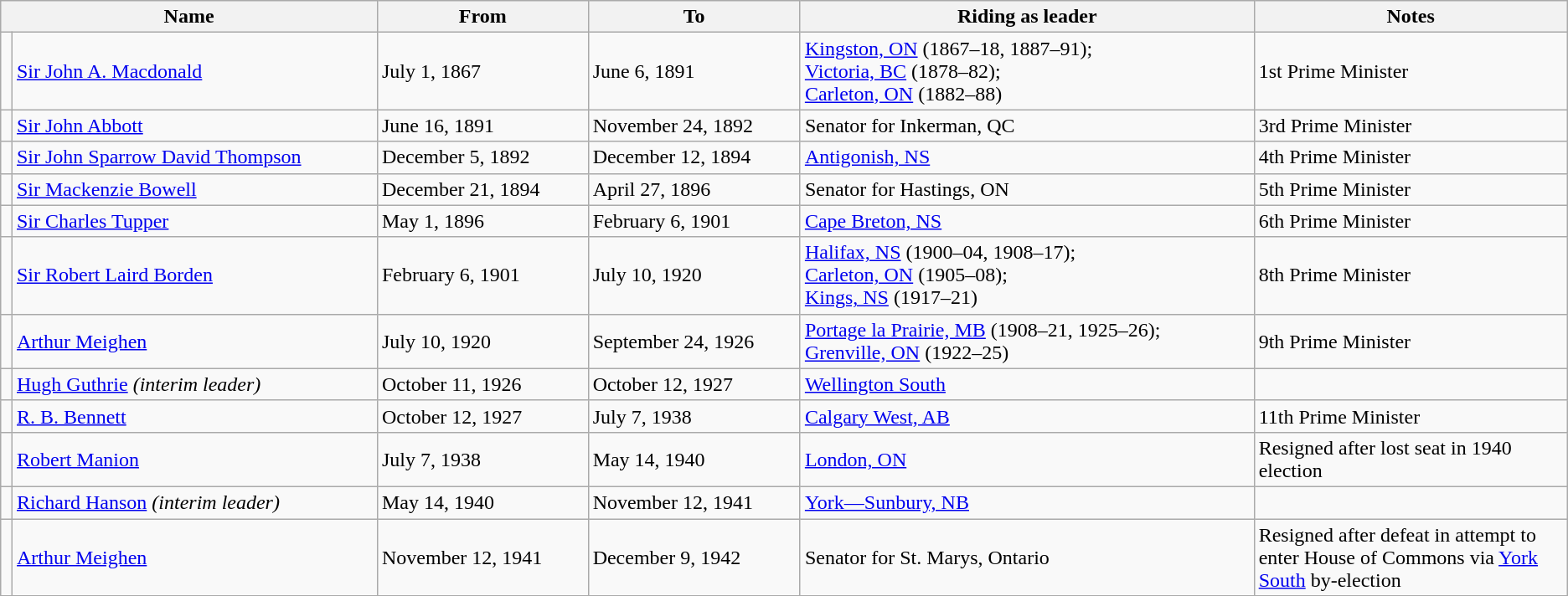<table class="wikitable">
<tr>
<th colspan="2">Name</th>
<th>From</th>
<th>To</th>
<th>Riding as leader</th>
<th width=20%>Notes</th>
</tr>
<tr>
<td></td>
<td><a href='#'>Sir John A. Macdonald</a></td>
<td>July 1, 1867</td>
<td>June 6, 1891</td>
<td><a href='#'>Kingston, ON</a>  (1867–18, 1887–91);<br><a href='#'>Victoria, BC</a> (1878–82);<br><a href='#'>Carleton, ON</a> (1882–88)</td>
<td>1st Prime Minister</td>
</tr>
<tr>
<td></td>
<td><a href='#'>Sir John Abbott</a></td>
<td>June 16, 1891</td>
<td>November 24, 1892</td>
<td>Senator for Inkerman, QC</td>
<td>3rd Prime Minister</td>
</tr>
<tr>
<td></td>
<td><a href='#'>Sir John Sparrow David Thompson</a></td>
<td>December 5, 1892</td>
<td>December 12, 1894</td>
<td><a href='#'>Antigonish, NS</a></td>
<td>4th Prime Minister</td>
</tr>
<tr>
<td></td>
<td><a href='#'>Sir Mackenzie Bowell</a></td>
<td>December 21, 1894</td>
<td>April 27, 1896</td>
<td>Senator for Hastings, ON</td>
<td>5th Prime Minister</td>
</tr>
<tr>
<td></td>
<td><a href='#'>Sir Charles Tupper</a></td>
<td>May 1, 1896</td>
<td>February 6, 1901</td>
<td><a href='#'>Cape Breton, NS</a></td>
<td>6th Prime Minister</td>
</tr>
<tr>
<td></td>
<td><a href='#'>Sir Robert Laird Borden</a></td>
<td>February 6, 1901</td>
<td>July 10, 1920</td>
<td><a href='#'>Halifax, NS</a> (1900–04, 1908–17);<br><a href='#'>Carleton, ON</a> (1905–08);<br><a href='#'>Kings, NS</a> (1917–21)</td>
<td>8th Prime Minister</td>
</tr>
<tr>
<td></td>
<td><a href='#'>Arthur Meighen</a></td>
<td>July 10, 1920</td>
<td>September 24, 1926</td>
<td><a href='#'>Portage la Prairie, MB</a> (1908–21, 1925–26);<br><a href='#'>Grenville, ON</a> (1922–25)</td>
<td>9th Prime Minister</td>
</tr>
<tr>
<td></td>
<td><a href='#'>Hugh Guthrie</a> <em>(interim leader)</em></td>
<td>October 11, 1926</td>
<td>October 12, 1927</td>
<td><a href='#'>Wellington South</a></td>
<td></td>
</tr>
<tr>
<td></td>
<td><a href='#'>R. B. Bennett</a></td>
<td>October 12, 1927</td>
<td>July 7, 1938</td>
<td><a href='#'>Calgary West, AB</a></td>
<td>11th Prime Minister</td>
</tr>
<tr>
<td></td>
<td><a href='#'>Robert Manion</a></td>
<td>July 7, 1938</td>
<td>May 14, 1940</td>
<td><a href='#'>London, ON</a></td>
<td>Resigned after lost seat in 1940 election</td>
</tr>
<tr>
<td></td>
<td><a href='#'>Richard Hanson</a> <em>(interim leader)</em></td>
<td>May 14, 1940</td>
<td>November 12, 1941</td>
<td><a href='#'>York—Sunbury, NB</a></td>
<td></td>
</tr>
<tr>
<td></td>
<td><a href='#'>Arthur Meighen</a></td>
<td>November 12, 1941</td>
<td>December 9, 1942</td>
<td>Senator for St. Marys, Ontario</td>
<td>Resigned after defeat in attempt to enter House of Commons via <a href='#'>York South</a> by-election</td>
</tr>
<tr>
</tr>
</table>
